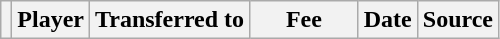<table class="wikitable plainrowheaders sortable">
<tr>
<th></th>
<th scope="col">Player</th>
<th>Transferred to</th>
<th style="width: 65px;">Fee</th>
<th scope="col">Date</th>
<th scope="col">Source</th>
</tr>
</table>
